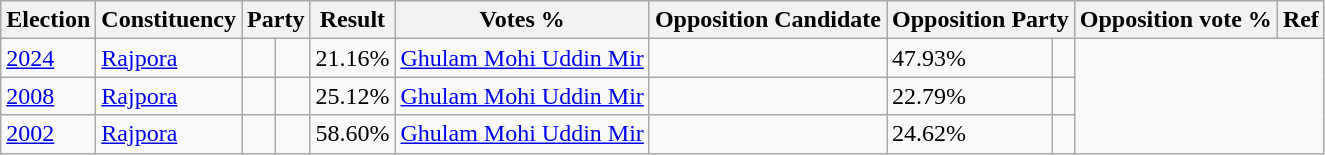<table class="wikitable sortable">
<tr>
<th>Election</th>
<th>Constituency</th>
<th colspan="2">Party</th>
<th>Result</th>
<th>Votes %</th>
<th>Opposition Candidate</th>
<th colspan="2">Opposition Party</th>
<th>Opposition vote %</th>
<th>Ref</th>
</tr>
<tr>
<td><a href='#'>2024</a></td>
<td><a href='#'>Rajpora</a></td>
<td></td>
<td></td>
<td>21.16%</td>
<td><a href='#'>Ghulam Mohi Uddin Mir</a></td>
<td></td>
<td>47.93%</td>
<td></td>
</tr>
<tr>
<td><a href='#'>2008</a></td>
<td><a href='#'>Rajpora</a></td>
<td></td>
<td></td>
<td>25.12%</td>
<td><a href='#'>Ghulam Mohi Uddin Mir</a></td>
<td></td>
<td>22.79%</td>
<td></td>
</tr>
<tr>
<td><a href='#'>2002</a></td>
<td><a href='#'>Rajpora</a></td>
<td></td>
<td></td>
<td>58.60%</td>
<td><a href='#'>Ghulam Mohi Uddin Mir</a></td>
<td></td>
<td>24.62%</td>
<td></td>
</tr>
</table>
